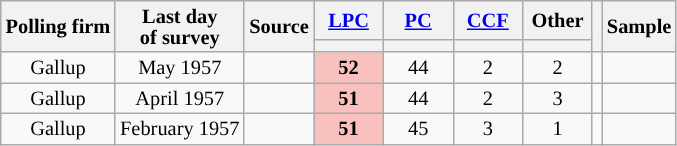<table class="wikitable sortable" style="text-align:center;font-size:85%;line-height:14px;" align="center">
<tr>
<th rowspan="2">Polling firm</th>
<th rowspan="2">Last day <br>of survey</th>
<th rowspan="2">Source</th>
<th class="unsortable" style="width:40px;"><a href='#'>LPC</a></th>
<th class="unsortable" style="width:40px;"><a href='#'>PC</a></th>
<th class="unsortable" style="width:40px;"><a href='#'>CCF</a></th>
<th class="unsortable" style="width:40px;">Other</th>
<th rowspan="2"></th>
<th rowspan="2">Sample</th>
</tr>
<tr style="line-height:5px;">
<th style="background:"></th>
<th style="background:"></th>
<th style="background:"></th>
<th style="background:"></th>
</tr>
<tr>
<td>Gallup</td>
<td>May 1957</td>
<td></td>
<td style='background:#F8C1BE'><strong>52</strong></td>
<td>44</td>
<td>2</td>
<td>2</td>
<td></td>
<td></td>
</tr>
<tr>
<td>Gallup</td>
<td>April 1957</td>
<td></td>
<td style='background:#F8C1BE'><strong>51</strong></td>
<td>44</td>
<td>2</td>
<td>3</td>
<td></td>
<td></td>
</tr>
<tr>
<td>Gallup</td>
<td>February 1957</td>
<td></td>
<td style='background:#F8C1BE'><strong>51</strong></td>
<td>45</td>
<td>3</td>
<td>1</td>
<td></td>
<td></td>
</tr>
</table>
